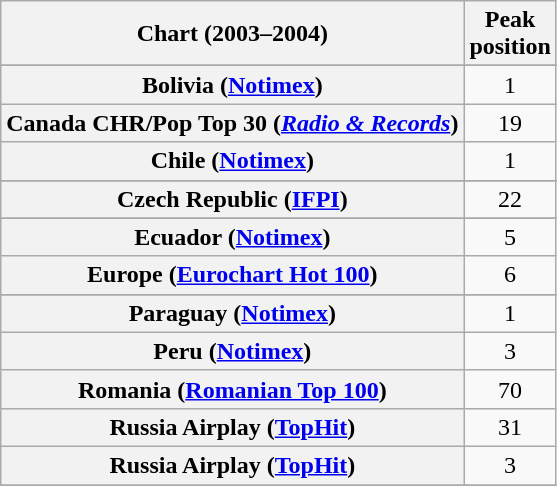<table class="wikitable sortable plainrowheaders" style="text-align:center">
<tr>
<th scope="col">Chart (2003–2004)</th>
<th scope="col">Peak<br>position</th>
</tr>
<tr>
</tr>
<tr>
</tr>
<tr>
</tr>
<tr>
</tr>
<tr>
<th scope="row">Bolivia (<a href='#'>Notimex</a>)</th>
<td>1</td>
</tr>
<tr>
<th scope="row">Canada CHR/Pop Top 30 (<em><a href='#'>Radio & Records</a></em>)</th>
<td>19</td>
</tr>
<tr>
<th scope="row">Chile (<a href='#'>Notimex</a>)</th>
<td>1</td>
</tr>
<tr>
</tr>
<tr>
</tr>
<tr>
<th scope="row">Czech Republic (<a href='#'>IFPI</a>)</th>
<td>22</td>
</tr>
<tr>
</tr>
<tr>
<th scope="row">Ecuador (<a href='#'>Notimex</a>)</th>
<td>5</td>
</tr>
<tr>
<th scope="row">Europe (<a href='#'>Eurochart Hot 100</a>)</th>
<td>6</td>
</tr>
<tr>
</tr>
<tr>
</tr>
<tr>
</tr>
<tr>
</tr>
<tr>
</tr>
<tr>
</tr>
<tr>
</tr>
<tr>
</tr>
<tr>
</tr>
<tr>
</tr>
<tr>
<th scope="row">Paraguay (<a href='#'>Notimex</a>)</th>
<td>1</td>
</tr>
<tr>
<th scope="row">Peru (<a href='#'>Notimex</a>)</th>
<td>3</td>
</tr>
<tr>
<th scope="row">Romania (<a href='#'>Romanian Top 100</a>)</th>
<td>70</td>
</tr>
<tr>
<th scope="row">Russia Airplay (<a href='#'>TopHit</a>)</th>
<td>31</td>
</tr>
<tr>
<th scope="row">Russia Airplay (<a href='#'>TopHit</a>)<br></th>
<td>3</td>
</tr>
<tr>
</tr>
<tr>
</tr>
<tr>
</tr>
<tr>
</tr>
<tr>
</tr>
</table>
